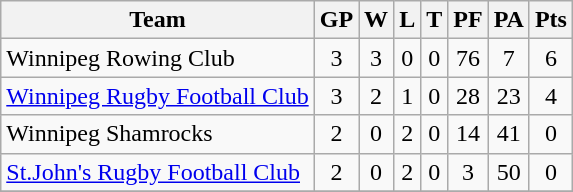<table class="wikitable">
<tr>
<th>Team</th>
<th>GP</th>
<th>W</th>
<th>L</th>
<th>T</th>
<th>PF</th>
<th>PA</th>
<th>Pts</th>
</tr>
<tr align="center">
<td align="left">Winnipeg Rowing Club</td>
<td>3</td>
<td>3</td>
<td>0</td>
<td>0</td>
<td>76</td>
<td>7</td>
<td>6</td>
</tr>
<tr align="center">
<td align="left"><a href='#'>Winnipeg Rugby Football Club</a></td>
<td>3</td>
<td>2</td>
<td>1</td>
<td>0</td>
<td>28</td>
<td>23</td>
<td>4</td>
</tr>
<tr align="center">
<td align="left">Winnipeg Shamrocks</td>
<td>2</td>
<td>0</td>
<td>2</td>
<td>0</td>
<td>14</td>
<td>41</td>
<td>0</td>
</tr>
<tr align="center">
<td align="left"><a href='#'>St.John's Rugby Football Club</a></td>
<td>2</td>
<td>0</td>
<td>2</td>
<td>0</td>
<td>3</td>
<td>50</td>
<td>0</td>
</tr>
<tr align="center">
</tr>
</table>
